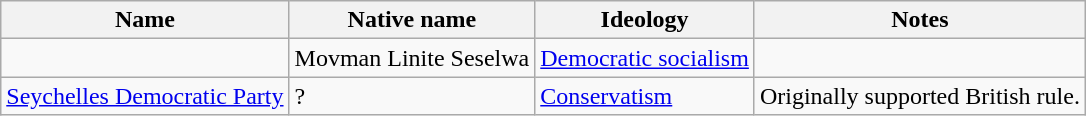<table class="wikitable">
<tr>
<th>Name</th>
<th>Native name</th>
<th>Ideology</th>
<th>Notes</th>
</tr>
<tr>
<td></td>
<td>Movman Linite Seselwa</td>
<td><a href='#'>Democratic socialism</a></td>
<td></td>
</tr>
<tr>
<td><a href='#'>Seychelles Democratic Party</a></td>
<td>?</td>
<td><a href='#'>Conservatism</a></td>
<td>Originally supported British rule.</td>
</tr>
</table>
